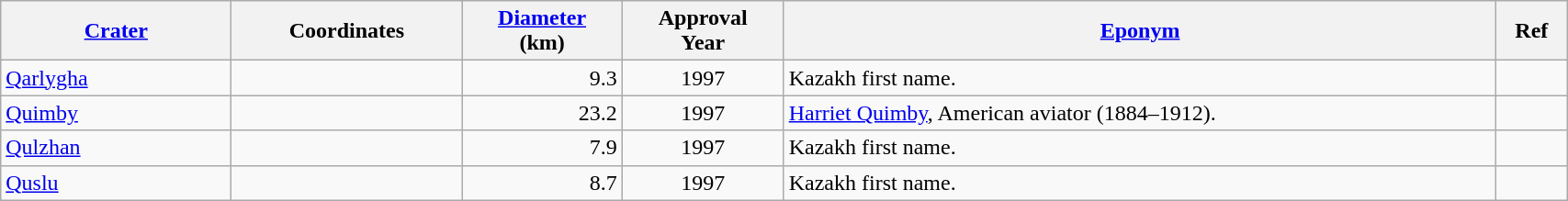<table class="wikitable sortable" style="min-width: 90%">
<tr>
<th style="width:10em"><a href='#'>Crater</a></th>
<th style="width:10em">Coordinates</th>
<th><a href='#'>Diameter</a><br>(km)</th>
<th>Approval<br>Year</th>
<th class="unsortable"><a href='#'>Eponym</a></th>
<th class="unsortable">Ref</th>
</tr>
<tr id="Qarlygha">
<td><a href='#'>Qarlygha</a></td>
<td></td>
<td align=right>9.3</td>
<td align=center>1997</td>
<td>Kazakh first name.</td>
<td></td>
</tr>
<tr id="Quimby">
<td><a href='#'>Quimby</a></td>
<td></td>
<td align=right>23.2</td>
<td align=center>1997</td>
<td><a href='#'>Harriet Quimby</a>, American aviator (1884–1912).</td>
<td></td>
</tr>
<tr id="Qulzhan">
<td><a href='#'>Qulzhan</a></td>
<td></td>
<td align=right>7.9</td>
<td align=center>1997</td>
<td>Kazakh first name.</td>
<td></td>
</tr>
<tr id="Quslu">
<td><a href='#'>Quslu</a></td>
<td></td>
<td align=right>8.7</td>
<td align=center>1997</td>
<td>Kazakh first name.</td>
<td></td>
</tr>
</table>
